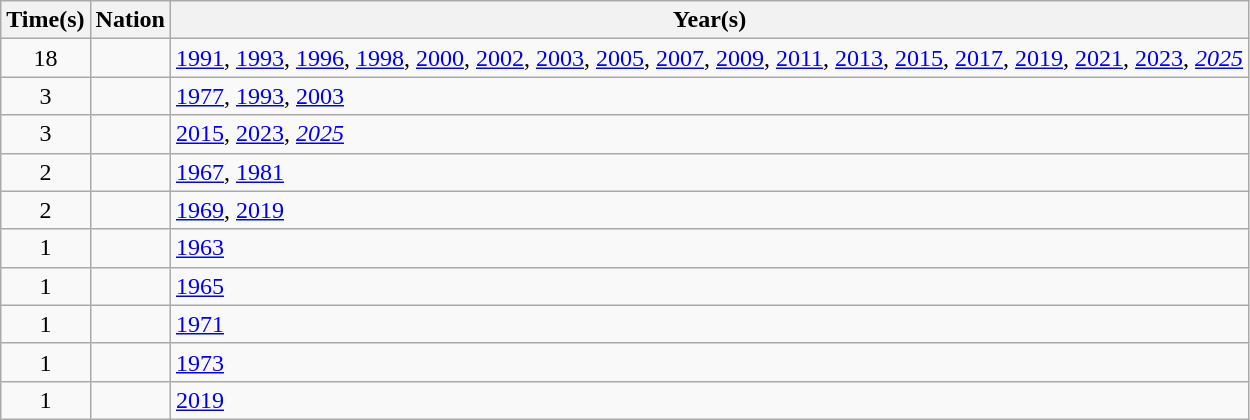<table class="wikitable">
<tr>
<th>Time(s)</th>
<th>Nation</th>
<th>Year(s)</th>
</tr>
<tr>
<td align=center>18</td>
<td></td>
<td><a href='#'>1991</a>, <a href='#'>1993</a>, <a href='#'>1996</a>, <a href='#'>1998</a>, <a href='#'>2000</a>, <a href='#'>2002</a>, <a href='#'>2003</a>, <a href='#'>2005</a>, <a href='#'>2007</a>, <a href='#'>2009</a>, <a href='#'>2011</a>, <a href='#'>2013</a>, <a href='#'>2015</a>, <a href='#'>2017</a>, <a href='#'>2019</a>, <a href='#'>2021</a>, <a href='#'>2023</a>, <em><a href='#'>2025</a></em></td>
</tr>
<tr>
<td align=center>3</td>
<td></td>
<td><a href='#'>1977</a>, <a href='#'>1993</a>, <a href='#'>2003</a></td>
</tr>
<tr>
<td align=center>3</td>
<td></td>
<td><a href='#'>2015</a>, <a href='#'>2023</a>, <em><a href='#'>2025</a></em></td>
</tr>
<tr>
<td align=center>2</td>
<td></td>
<td><a href='#'>1967</a>, <a href='#'>1981</a></td>
</tr>
<tr>
<td align=center>2</td>
<td></td>
<td><a href='#'>1969</a>, <a href='#'>2019</a></td>
</tr>
<tr>
<td align=center>1</td>
<td></td>
<td><a href='#'>1963</a></td>
</tr>
<tr>
<td align=center>1</td>
<td></td>
<td><a href='#'>1965</a></td>
</tr>
<tr>
<td align=center>1</td>
<td></td>
<td><a href='#'>1971</a></td>
</tr>
<tr>
<td align=center>1</td>
<td></td>
<td><a href='#'>1973</a></td>
</tr>
<tr>
<td align=center>1</td>
<td></td>
<td><a href='#'>2019</a></td>
</tr>
</table>
